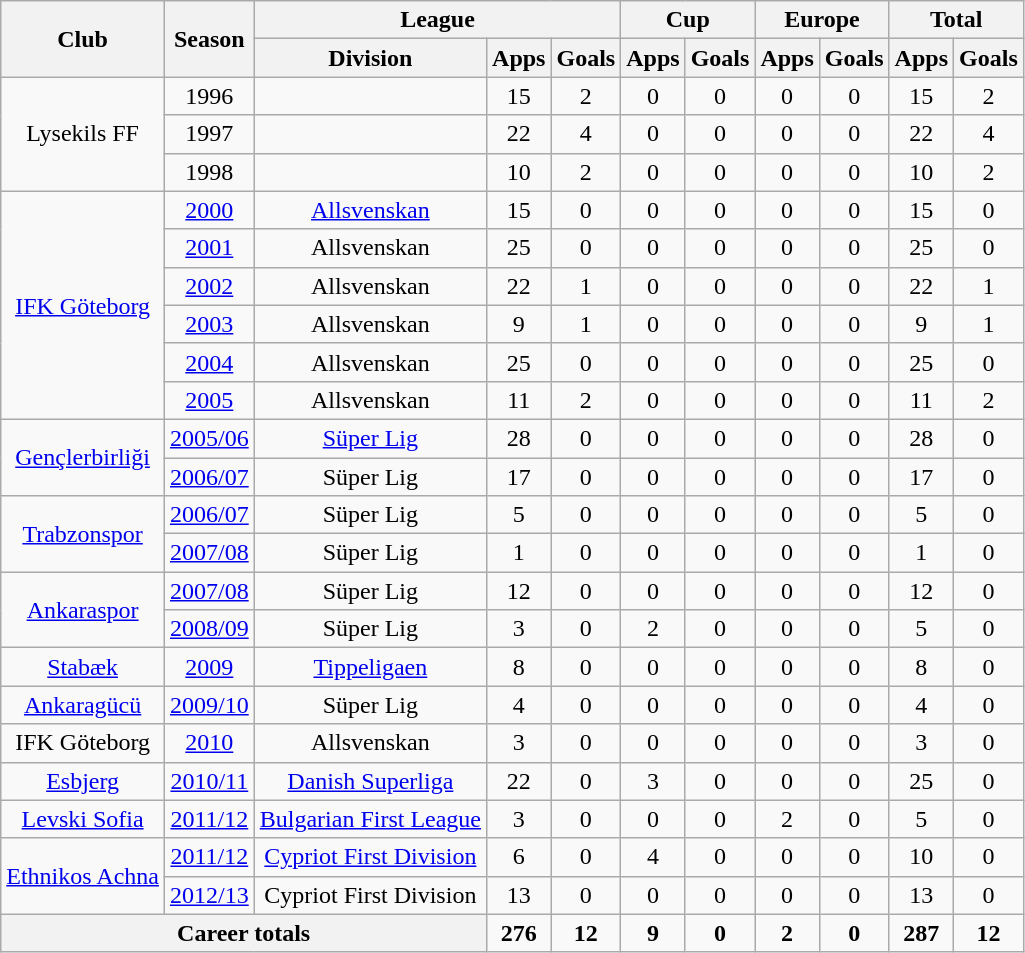<table class="wikitable" style="text-align: center;">
<tr>
<th rowspan="2">Club</th>
<th rowspan="2">Season</th>
<th colspan="3">League</th>
<th colspan="2">Cup</th>
<th colspan="2">Europe</th>
<th colspan="2">Total</th>
</tr>
<tr>
<th>Division</th>
<th>Apps</th>
<th>Goals</th>
<th>Apps</th>
<th>Goals</th>
<th>Apps</th>
<th>Goals</th>
<th>Apps</th>
<th>Goals</th>
</tr>
<tr>
<td rowspan="3" valign="center">Lysekils FF</td>
<td>1996</td>
<td></td>
<td>15</td>
<td>2</td>
<td>0</td>
<td>0</td>
<td>0</td>
<td>0</td>
<td>15</td>
<td>2</td>
</tr>
<tr>
<td>1997</td>
<td></td>
<td>22</td>
<td>4</td>
<td>0</td>
<td>0</td>
<td>0</td>
<td>0</td>
<td>22</td>
<td>4</td>
</tr>
<tr>
<td>1998</td>
<td></td>
<td>10</td>
<td>2</td>
<td>0</td>
<td>0</td>
<td>0</td>
<td>0</td>
<td>10</td>
<td>2</td>
</tr>
<tr>
<td rowspan="6" valign="center"><a href='#'>IFK Göteborg</a></td>
<td><a href='#'>2000</a></td>
<td><a href='#'>Allsvenskan</a></td>
<td>15</td>
<td>0</td>
<td>0</td>
<td>0</td>
<td>0</td>
<td>0</td>
<td>15</td>
<td>0</td>
</tr>
<tr>
<td><a href='#'>2001</a></td>
<td>Allsvenskan</td>
<td>25</td>
<td>0</td>
<td>0</td>
<td>0</td>
<td>0</td>
<td>0</td>
<td>25</td>
<td>0</td>
</tr>
<tr>
<td><a href='#'>2002</a></td>
<td>Allsvenskan</td>
<td>22</td>
<td>1</td>
<td>0</td>
<td>0</td>
<td>0</td>
<td>0</td>
<td>22</td>
<td>1</td>
</tr>
<tr>
<td><a href='#'>2003</a></td>
<td>Allsvenskan</td>
<td>9</td>
<td>1</td>
<td>0</td>
<td>0</td>
<td>0</td>
<td>0</td>
<td>9</td>
<td>1</td>
</tr>
<tr>
<td><a href='#'>2004</a></td>
<td>Allsvenskan</td>
<td>25</td>
<td>0</td>
<td>0</td>
<td>0</td>
<td>0</td>
<td>0</td>
<td>25</td>
<td>0</td>
</tr>
<tr>
<td><a href='#'>2005</a></td>
<td>Allsvenskan</td>
<td>11</td>
<td>2</td>
<td>0</td>
<td>0</td>
<td>0</td>
<td>0</td>
<td>11</td>
<td>2</td>
</tr>
<tr>
<td rowspan="2" valign="center"><a href='#'>Gençlerbirliği</a></td>
<td><a href='#'>2005/06</a></td>
<td><a href='#'>Süper Lig</a></td>
<td>28</td>
<td>0</td>
<td>0</td>
<td>0</td>
<td>0</td>
<td>0</td>
<td>28</td>
<td>0</td>
</tr>
<tr>
<td><a href='#'>2006/07</a></td>
<td>Süper Lig</td>
<td>17</td>
<td>0</td>
<td>0</td>
<td>0</td>
<td>0</td>
<td>0</td>
<td>17</td>
<td>0</td>
</tr>
<tr>
<td rowspan="2" valign="center"><a href='#'>Trabzonspor</a></td>
<td><a href='#'>2006/07</a></td>
<td>Süper Lig</td>
<td>5</td>
<td>0</td>
<td>0</td>
<td>0</td>
<td>0</td>
<td>0</td>
<td>5</td>
<td>0</td>
</tr>
<tr>
<td><a href='#'>2007/08</a></td>
<td>Süper Lig</td>
<td>1</td>
<td>0</td>
<td>0</td>
<td>0</td>
<td>0</td>
<td>0</td>
<td>1</td>
<td>0</td>
</tr>
<tr>
<td rowspan="2" valign="center"><a href='#'>Ankaraspor</a></td>
<td><a href='#'>2007/08</a></td>
<td>Süper Lig</td>
<td>12</td>
<td>0</td>
<td>0</td>
<td>0</td>
<td>0</td>
<td>0</td>
<td>12</td>
<td>0</td>
</tr>
<tr>
<td><a href='#'>2008/09</a></td>
<td>Süper Lig</td>
<td>3</td>
<td>0</td>
<td>2</td>
<td>0</td>
<td>0</td>
<td>0</td>
<td>5</td>
<td>0</td>
</tr>
<tr>
<td rowspan="1" valign="center"><a href='#'>Stabæk</a></td>
<td><a href='#'>2009</a></td>
<td><a href='#'>Tippeligaen</a></td>
<td>8</td>
<td>0</td>
<td>0</td>
<td>0</td>
<td>0</td>
<td>0</td>
<td>8</td>
<td>0</td>
</tr>
<tr>
<td rowspan="1" valign="center"><a href='#'>Ankaragücü</a></td>
<td><a href='#'>2009/10</a></td>
<td>Süper Lig</td>
<td>4</td>
<td>0</td>
<td>0</td>
<td>0</td>
<td>0</td>
<td>0</td>
<td>4</td>
<td>0</td>
</tr>
<tr>
<td rowspan="1" valign="center">IFK Göteborg</td>
<td><a href='#'>2010</a></td>
<td>Allsvenskan</td>
<td>3</td>
<td>0</td>
<td>0</td>
<td>0</td>
<td>0</td>
<td>0</td>
<td>3</td>
<td>0</td>
</tr>
<tr>
<td rowspan="1" valign="center"><a href='#'>Esbjerg</a></td>
<td><a href='#'>2010/11</a></td>
<td><a href='#'>Danish Superliga</a></td>
<td>22</td>
<td>0</td>
<td>3</td>
<td>0</td>
<td>0</td>
<td>0</td>
<td>25</td>
<td>0</td>
</tr>
<tr>
<td rowspan="1" valign="center"><a href='#'>Levski Sofia</a></td>
<td><a href='#'>2011/12</a></td>
<td><a href='#'>Bulgarian First League</a></td>
<td>3</td>
<td>0</td>
<td>0</td>
<td>0</td>
<td>2</td>
<td>0</td>
<td>5</td>
<td>0</td>
</tr>
<tr>
<td rowspan="2" valign="center"><a href='#'>Ethnikos Achna</a></td>
<td><a href='#'>2011/12</a></td>
<td><a href='#'>Cypriot First Division</a></td>
<td>6</td>
<td>0</td>
<td>4</td>
<td>0</td>
<td>0</td>
<td>0</td>
<td>10</td>
<td>0</td>
</tr>
<tr>
<td><a href='#'>2012/13</a></td>
<td>Cypriot First Division</td>
<td>13</td>
<td>0</td>
<td>0</td>
<td>0</td>
<td>0</td>
<td>0</td>
<td>13</td>
<td>0</td>
</tr>
<tr>
<th colspan="3"><strong>Career totals</strong></th>
<td><strong>276</strong></td>
<td><strong>12</strong></td>
<td><strong>9</strong></td>
<td><strong>0</strong></td>
<td><strong>2</strong></td>
<td><strong>0</strong></td>
<td><strong>287</strong></td>
<td><strong>12</strong></td>
</tr>
</table>
